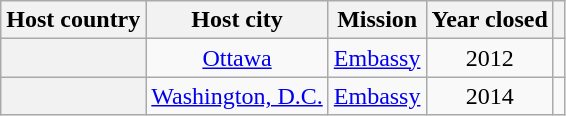<table class="wikitable plainrowheaders" style="text-align:center;">
<tr>
<th scope="col">Host country</th>
<th scope="col">Host city</th>
<th scope="col">Mission</th>
<th scope="col">Year closed</th>
<th scope="col"></th>
</tr>
<tr>
<th scope="row"></th>
<td><a href='#'>Ottawa</a></td>
<td><a href='#'>Embassy</a></td>
<td>2012</td>
<td></td>
</tr>
<tr>
<th scope="row"></th>
<td><a href='#'>Washington, D.C.</a></td>
<td><a href='#'>Embassy</a></td>
<td>2014</td>
<td></td>
</tr>
</table>
